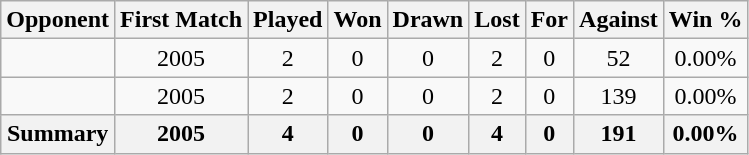<table class="wikitable sortable" style="text-align:center;">
<tr>
<th>Opponent</th>
<th>First Match</th>
<th>Played</th>
<th>Won</th>
<th>Drawn</th>
<th>Lost</th>
<th>For</th>
<th>Against</th>
<th>Win %</th>
</tr>
<tr>
<td style="text-align: left;"></td>
<td>2005</td>
<td>2</td>
<td>0</td>
<td>0</td>
<td>2</td>
<td>0</td>
<td>52</td>
<td>0.00%</td>
</tr>
<tr>
<td style="text-align: left;"></td>
<td>2005</td>
<td>2</td>
<td>0</td>
<td>0</td>
<td>2</td>
<td>0</td>
<td>139</td>
<td>0.00%</td>
</tr>
<tr>
<th>Summary</th>
<th>2005</th>
<th>4</th>
<th>0</th>
<th>0</th>
<th>4</th>
<th>0</th>
<th>191</th>
<th>0.00%</th>
</tr>
</table>
